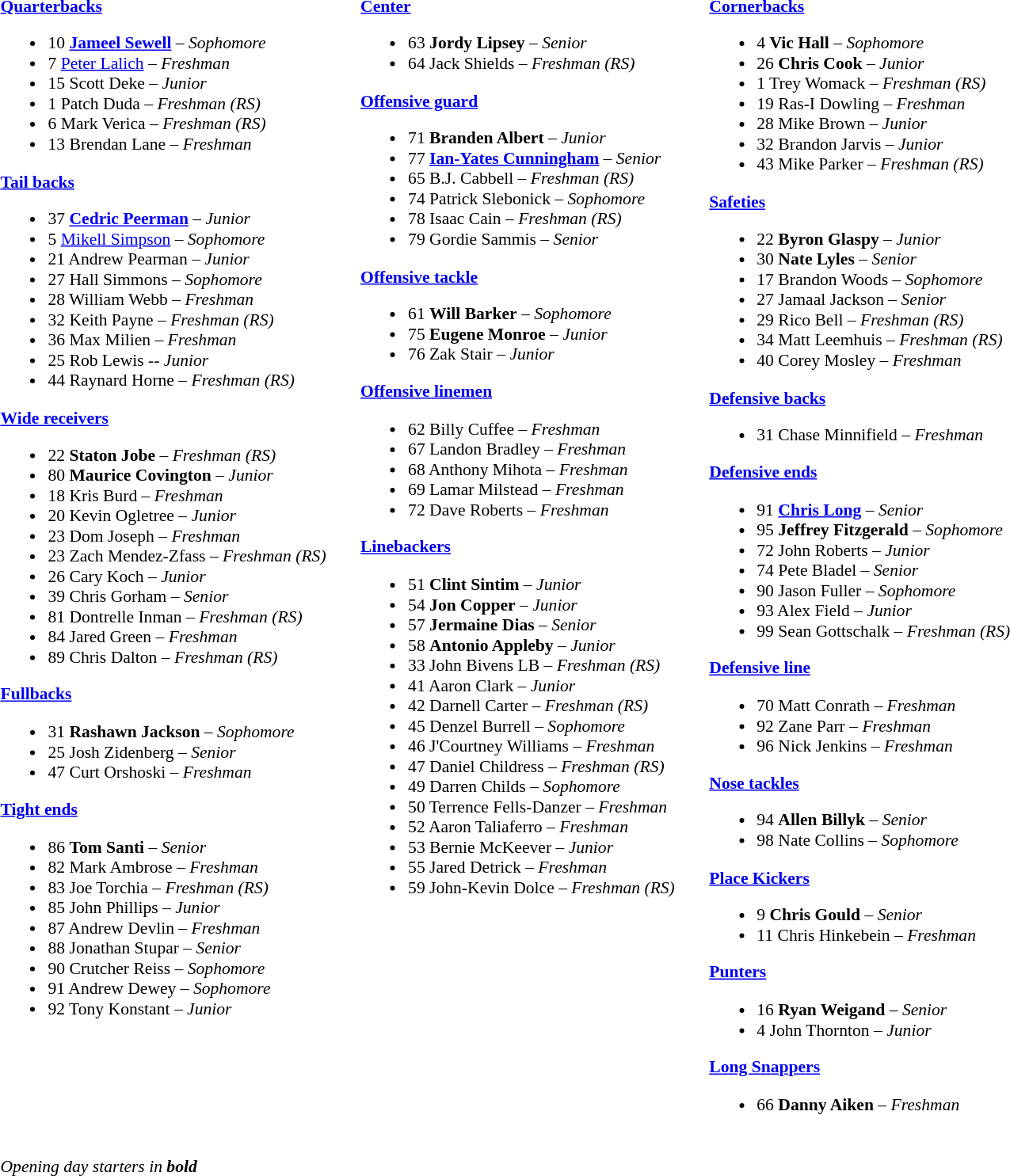<table class="toccolours" style="border-collapse:collapse; font-size:90%;">
<tr>
<td colspan="7" style="text-align:center;"></td>
</tr>
<tr>
<td colspan="7" style="text-align:right;"></td>
</tr>
<tr>
<td valign="top"><br><strong><a href='#'>Quarterbacks</a></strong><ul><li>10 <strong><a href='#'>Jameel Sewell</a></strong> – <em>Sophomore</em></li><li>7 <a href='#'>Peter Lalich</a> – <em>Freshman</em></li><li>15 Scott Deke – <em>Junior</em></li><li>1 Patch Duda – <em>Freshman (RS)</em></li><li>6 Mark Verica – <em>Freshman (RS)</em></li><li>13 Brendan Lane – <em>Freshman</em></li></ul><strong><a href='#'>Tail backs</a></strong><ul><li>37 <strong><a href='#'>Cedric Peerman</a></strong> – <em>Junior</em></li><li>5 <a href='#'>Mikell Simpson</a> – <em>Sophomore</em></li><li>21 Andrew Pearman – <em>Junior</em></li><li>27 Hall Simmons – <em>Sophomore</em></li><li>28 William Webb – <em>Freshman</em></li><li>32 Keith Payne – <em>Freshman (RS)</em></li><li>36 Max Milien – <em>Freshman</em></li><li>25 Rob  Lewis --   <em>Junior</em></li><li>44 Raynard Horne – <em>Freshman (RS)</em></li></ul><strong><a href='#'>Wide receivers</a></strong><ul><li>22 <strong>Staton Jobe</strong> – <em>Freshman (RS)</em></li><li>80 <strong>Maurice Covington</strong> – <em>Junior</em></li><li>18 Kris Burd – <em>Freshman</em></li><li>20 Kevin Ogletree – <em>Junior</em></li><li>23 Dom Joseph – <em>Freshman</em></li><li>23 Zach Mendez-Zfass – <em>Freshman (RS)</em></li><li>26 Cary Koch – <em>Junior</em></li><li>39 Chris Gorham – <em>Senior</em></li><li>81 Dontrelle Inman – <em>Freshman (RS)</em></li><li>84 Jared Green – <em>Freshman</em></li><li>89 Chris Dalton – <em>Freshman (RS)</em></li></ul><strong><a href='#'>Fullbacks</a></strong><ul><li>31 <strong>Rashawn Jackson</strong> – <em>Sophomore</em></li><li>25 Josh Zidenberg – <em>Senior</em></li><li>47 Curt Orshoski – <em>Freshman</em></li></ul><strong><a href='#'>Tight ends</a></strong><ul><li>86 <strong>Tom Santi</strong> – <em>Senior</em></li><li>82 Mark Ambrose – <em>Freshman</em></li><li>83 Joe Torchia – <em>Freshman (RS)</em></li><li>85 John Phillips – <em>Junior</em></li><li>87 Andrew Devlin – <em>Freshman</em></li><li>88 Jonathan Stupar – <em>Senior</em></li><li>90 Crutcher Reiss – <em>Sophomore</em></li><li>91 Andrew Dewey – <em>Sophomore</em></li><li>92 Tony Konstant – <em>Junior</em></li></ul></td>
<td width="25"> </td>
<td valign="top"><br><strong><a href='#'>Center</a></strong><ul><li>63 <strong>Jordy Lipsey</strong> – <em>Senior</em></li><li>64 Jack Shields – <em>Freshman (RS)</em></li></ul><strong><a href='#'>Offensive guard</a></strong><ul><li>71 <strong>Branden Albert</strong> – <em>Junior</em></li><li>77 <strong><a href='#'>Ian-Yates Cunningham</a></strong> – <em>Senior</em></li><li>65 B.J. Cabbell – <em>Freshman (RS)</em></li><li>74 Patrick Slebonick – <em>Sophomore</em></li><li>78 Isaac Cain – <em>Freshman (RS)</em></li><li>79 Gordie Sammis – <em>Senior</em></li></ul><strong><a href='#'>Offensive tackle</a></strong><ul><li>61 <strong>Will Barker</strong> – <em>Sophomore</em></li><li>75 <strong>Eugene Monroe</strong> – <em>Junior</em></li><li>76 Zak Stair – <em>Junior</em></li></ul><strong><a href='#'>Offensive linemen</a></strong><ul><li>62 Billy Cuffee – <em>Freshman</em></li><li>67 Landon Bradley – <em>Freshman</em></li><li>68 Anthony Mihota – <em>Freshman</em></li><li>69 Lamar Milstead – <em>Freshman</em></li><li>72 Dave Roberts – <em>Freshman</em></li></ul><strong><a href='#'>Linebackers</a></strong><ul><li>51 <strong>Clint Sintim</strong> – <em>Junior</em></li><li>54 <strong>Jon Copper</strong> – <em>Junior</em></li><li>57 <strong>Jermaine Dias</strong> – <em>Senior</em></li><li>58 <strong>Antonio Appleby</strong> – <em>Junior</em></li><li>33 John Bivens LB – <em>Freshman (RS)</em></li><li>41 Aaron Clark – <em>Junior</em></li><li>42 Darnell Carter – <em>Freshman (RS)</em></li><li>45 Denzel Burrell – <em>Sophomore</em></li><li>46 J'Courtney Williams – <em>Freshman</em></li><li>47 Daniel Childress – <em>Freshman (RS)</em></li><li>49 Darren Childs – <em>Sophomore</em></li><li>50 Terrence Fells-Danzer – <em>Freshman</em></li><li>52 Aaron Taliaferro – <em>Freshman</em></li><li>53 Bernie McKeever – <em>Junior</em></li><li>55 Jared Detrick – <em>Freshman</em></li><li>59 John-Kevin Dolce – <em>Freshman (RS)</em></li></ul></td>
<td width="25"> </td>
<td valign="top"><br><strong><a href='#'>Cornerbacks</a></strong><ul><li>4 <strong>Vic Hall</strong> – <em>Sophomore</em></li><li>26 <strong>Chris Cook</strong> – <em>Junior</em></li><li>1 Trey Womack – <em>Freshman (RS)</em></li><li>19 Ras-I Dowling – <em>Freshman</em></li><li>28 Mike Brown – <em>Junior</em></li><li>32 Brandon Jarvis – <em>Junior</em></li><li>43 Mike Parker – <em>Freshman (RS)</em></li></ul><strong><a href='#'>Safeties</a></strong><ul><li>22 <strong>Byron Glaspy</strong> – <em>Junior</em></li><li>30 <strong>Nate Lyles</strong> – <em>Senior</em></li><li>17 Brandon Woods – <em>Sophomore</em></li><li>27 Jamaal Jackson – <em>Senior</em></li><li>29 Rico Bell – <em>Freshman (RS)</em></li><li>34 Matt Leemhuis – <em>Freshman (RS)</em></li><li>40 Corey Mosley – <em>Freshman</em></li></ul><strong><a href='#'>Defensive backs</a></strong><ul><li>31 Chase Minnifield – <em>Freshman</em></li></ul><strong><a href='#'>Defensive ends</a></strong><ul><li>91 <strong><a href='#'>Chris Long</a></strong> – <em>Senior</em></li><li>95 <strong>Jeffrey Fitzgerald</strong> – <em>Sophomore</em></li><li>72 John Roberts – <em>Junior</em></li><li>74 Pete Bladel – <em>Senior</em></li><li>90 Jason Fuller – <em>Sophomore</em></li><li>93 Alex Field – <em>Junior</em></li><li>99 Sean Gottschalk – <em>Freshman (RS)</em></li></ul><strong><a href='#'>Defensive line</a></strong><ul><li>70 Matt Conrath – <em>Freshman</em></li><li>92 Zane Parr – <em>Freshman</em></li><li>96 Nick Jenkins – <em>Freshman</em></li></ul><strong><a href='#'>Nose tackles</a></strong><ul><li>94 <strong>Allen Billyk</strong> – <em>Senior</em></li><li>98 Nate Collins – <em>Sophomore</em></li></ul><strong><a href='#'>Place Kickers</a></strong><ul><li>9 <strong>Chris Gould</strong> – <em>Senior</em></li><li>11 Chris Hinkebein – <em>Freshman</em></li></ul><strong><a href='#'>Punters</a></strong><ul><li>16 <strong>Ryan Weigand</strong> – <em>Senior</em></li><li>4 John Thornton – <em>Junior</em></li></ul><strong><a href='#'>Long Snappers</a></strong><ul><li>66 <strong>Danny Aiken</strong> – <em>Freshman</em></li></ul></td>
</tr>
<tr>
<td colspan="5"  style="vertical-align:bottom; text-align:left;">     </td>
</tr>
<tr>
<td colspan="5"  style="vertical-align:bottom; text-align:left;"><em>Opening day starters in <strong>bold<strong><em></td>
</tr>
</table>
